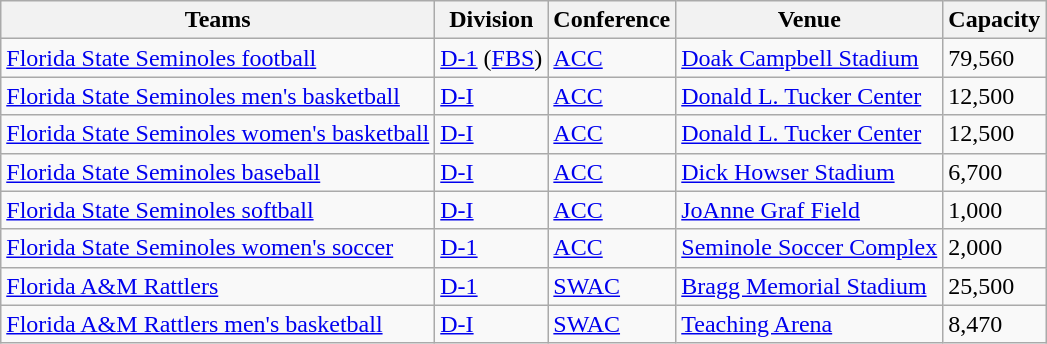<table class="wikitable">
<tr>
<th>Teams</th>
<th>Division</th>
<th>Conference</th>
<th>Venue</th>
<th>Capacity</th>
</tr>
<tr>
<td><a href='#'>Florida State Seminoles football</a></td>
<td><a href='#'>D-1</a> (<a href='#'>FBS</a>)</td>
<td><a href='#'>ACC</a></td>
<td><a href='#'>Doak Campbell Stadium</a></td>
<td>79,560</td>
</tr>
<tr>
<td><a href='#'>Florida State Seminoles men's basketball</a></td>
<td><a href='#'>D-I</a></td>
<td><a href='#'>ACC</a></td>
<td><a href='#'>Donald L. Tucker Center</a></td>
<td>12,500</td>
</tr>
<tr>
<td><a href='#'>Florida State Seminoles women's basketball</a></td>
<td><a href='#'>D-I</a></td>
<td><a href='#'>ACC</a></td>
<td><a href='#'>Donald L. Tucker Center</a></td>
<td>12,500</td>
</tr>
<tr>
<td><a href='#'>Florida State Seminoles baseball</a></td>
<td><a href='#'>D-I</a></td>
<td><a href='#'>ACC</a></td>
<td><a href='#'>Dick Howser Stadium</a></td>
<td>6,700</td>
</tr>
<tr>
<td><a href='#'>Florida State Seminoles softball</a></td>
<td><a href='#'>D-I</a></td>
<td><a href='#'>ACC</a></td>
<td><a href='#'>JoAnne Graf Field</a></td>
<td>1,000</td>
</tr>
<tr>
<td><a href='#'>Florida State Seminoles women's soccer</a></td>
<td><a href='#'>D-1</a></td>
<td><a href='#'>ACC</a></td>
<td><a href='#'>Seminole Soccer Complex</a></td>
<td>2,000</td>
</tr>
<tr>
<td><a href='#'>Florida A&M Rattlers</a></td>
<td><a href='#'>D-1</a></td>
<td><a href='#'>SWAC</a></td>
<td><a href='#'>Bragg Memorial Stadium</a></td>
<td>25,500</td>
</tr>
<tr>
<td><a href='#'>Florida A&M Rattlers men's basketball</a></td>
<td><a href='#'>D-I</a></td>
<td><a href='#'>SWAC</a></td>
<td><a href='#'>Teaching Arena</a></td>
<td>8,470</td>
</tr>
</table>
